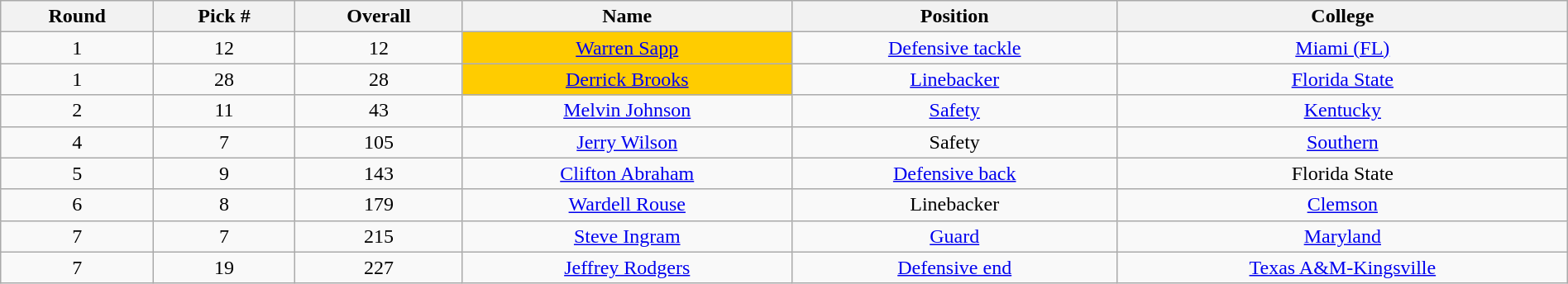<table class="wikitable sortable sortable" style="width: 100%; text-align:center">
<tr>
<th>Round</th>
<th>Pick #</th>
<th>Overall</th>
<th>Name</th>
<th>Position</th>
<th>College</th>
</tr>
<tr>
<td>1</td>
<td>12</td>
<td>12</td>
<td bgcolor=#FFCC00><a href='#'>Warren Sapp</a></td>
<td><a href='#'>Defensive tackle</a></td>
<td><a href='#'>Miami (FL)</a></td>
</tr>
<tr>
<td>1</td>
<td>28</td>
<td>28</td>
<td bgcolor=#FFCC00><a href='#'>Derrick Brooks</a></td>
<td><a href='#'>Linebacker</a></td>
<td><a href='#'>Florida State</a></td>
</tr>
<tr>
<td>2</td>
<td>11</td>
<td>43</td>
<td><a href='#'>Melvin Johnson</a></td>
<td><a href='#'>Safety</a></td>
<td><a href='#'>Kentucky</a></td>
</tr>
<tr>
<td>4</td>
<td>7</td>
<td>105</td>
<td><a href='#'>Jerry Wilson</a></td>
<td>Safety</td>
<td><a href='#'>Southern</a></td>
</tr>
<tr>
<td>5</td>
<td>9</td>
<td>143</td>
<td><a href='#'>Clifton Abraham</a></td>
<td><a href='#'>Defensive back</a></td>
<td>Florida State</td>
</tr>
<tr>
<td>6</td>
<td>8</td>
<td>179</td>
<td><a href='#'>Wardell Rouse</a></td>
<td>Linebacker</td>
<td><a href='#'>Clemson</a></td>
</tr>
<tr>
<td>7</td>
<td>7</td>
<td>215</td>
<td><a href='#'>Steve Ingram</a></td>
<td><a href='#'>Guard</a></td>
<td><a href='#'>Maryland</a></td>
</tr>
<tr>
<td>7</td>
<td>19</td>
<td>227</td>
<td><a href='#'>Jeffrey Rodgers</a></td>
<td><a href='#'>Defensive end</a></td>
<td><a href='#'>Texas A&M-Kingsville</a></td>
</tr>
</table>
